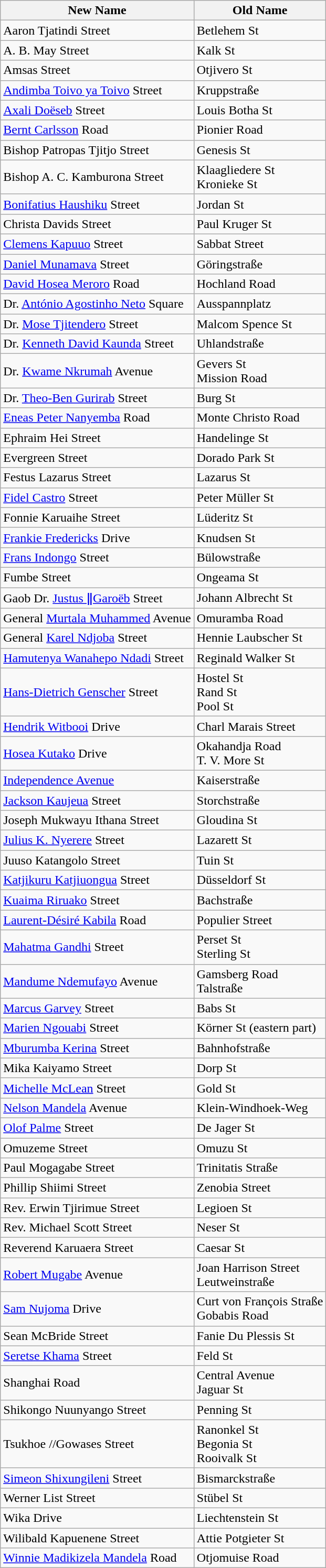<table class="wikitable sortable">
<tr>
<th>New Name</th>
<th>Old Name</th>
</tr>
<tr>
<td>Aaron Tjatindi Street</td>
<td>Betlehem St</td>
</tr>
<tr>
<td>A. B. May Street</td>
<td>Kalk St</td>
</tr>
<tr>
<td>Amsas Street</td>
<td>Otjivero St</td>
</tr>
<tr>
<td><a href='#'>Andimba Toivo ya Toivo</a> Street</td>
<td>Kruppstraße</td>
</tr>
<tr>
<td><a href='#'>Axali Doëseb</a> Street</td>
<td>Louis Botha St</td>
</tr>
<tr>
<td><a href='#'>Bernt Carlsson</a> Road</td>
<td>Pionier Road</td>
</tr>
<tr>
<td>Bishop Patropas Tjitjo Street</td>
<td>Genesis St</td>
</tr>
<tr>
<td>Bishop A. C. Kamburona Street</td>
<td>Klaagliedere St<br>Kronieke St</td>
</tr>
<tr>
<td><a href='#'>Bonifatius Haushiku</a> Street</td>
<td>Jordan St</td>
</tr>
<tr>
<td>Christa Davids Street</td>
<td>Paul Kruger St</td>
</tr>
<tr>
<td><a href='#'>Clemens Kapuuo</a> Street</td>
<td>Sabbat Street</td>
</tr>
<tr>
<td><a href='#'>Daniel Munamava</a> Street</td>
<td>Göringstraße</td>
</tr>
<tr>
<td><a href='#'>David Hosea Meroro</a> Road</td>
<td>Hochland Road</td>
</tr>
<tr>
<td>Dr. <a href='#'>António Agostinho Neto</a> Square</td>
<td>Ausspannplatz</td>
</tr>
<tr>
<td>Dr. <a href='#'>Mose Tjitendero</a> Street</td>
<td>Malcom Spence St</td>
</tr>
<tr>
<td>Dr. <a href='#'>Kenneth David Kaunda</a> Street</td>
<td>Uhlandstraße</td>
</tr>
<tr>
<td>Dr. <a href='#'>Kwame Nkrumah</a> Avenue</td>
<td>Gevers St<br>Mission Road</td>
</tr>
<tr>
<td>Dr. <a href='#'>Theo-Ben Gurirab</a> Street</td>
<td>Burg St</td>
</tr>
<tr>
<td><a href='#'>Eneas Peter Nanyemba</a> Road</td>
<td>Monte Christo Road</td>
</tr>
<tr>
<td>Ephraim Hei Street</td>
<td>Handelinge St</td>
</tr>
<tr>
<td>Evergreen Street</td>
<td>Dorado Park St</td>
</tr>
<tr>
<td>Festus Lazarus Street</td>
<td>Lazarus St</td>
</tr>
<tr>
<td><a href='#'>Fidel Castro</a> Street</td>
<td>Peter Müller St</td>
</tr>
<tr>
<td>Fonnie Karuaihe Street</td>
<td>Lüderitz St</td>
</tr>
<tr>
<td><a href='#'>Frankie Fredericks</a> Drive</td>
<td>Knudsen St</td>
</tr>
<tr>
<td><a href='#'>Frans Indongo</a> Street</td>
<td>Bülowstraße</td>
</tr>
<tr>
<td>Fumbe Street</td>
<td>Ongeama St</td>
</tr>
<tr>
<td>Gaob Dr. <a href='#'>Justus ǁGaroëb</a> Street</td>
<td>Johann Albrecht St</td>
</tr>
<tr>
<td>General <a href='#'>Murtala Muhammed</a> Avenue</td>
<td>Omuramba Road</td>
</tr>
<tr>
<td>General <a href='#'>Karel Ndjoba</a> Street</td>
<td>Hennie Laubscher St</td>
</tr>
<tr>
<td><a href='#'>Hamutenya Wanahepo Ndadi</a> Street</td>
<td>Reginald Walker St</td>
</tr>
<tr>
<td><a href='#'>Hans-Dietrich Genscher</a> Street</td>
<td>Hostel St<br>Rand St<br>Pool St</td>
</tr>
<tr>
<td><a href='#'>Hendrik Witbooi</a> Drive</td>
<td>Charl Marais Street</td>
</tr>
<tr>
<td><a href='#'>Hosea Kutako</a> Drive</td>
<td>Okahandja Road<br>T. V. More St</td>
</tr>
<tr>
<td><a href='#'>Independence Avenue</a></td>
<td>Kaiserstraße</td>
</tr>
<tr>
<td><a href='#'>Jackson Kaujeua</a> Street</td>
<td>Storchstraße</td>
</tr>
<tr>
<td>Joseph Mukwayu Ithana Street</td>
<td>Gloudina St</td>
</tr>
<tr>
<td><a href='#'>Julius K. Nyerere</a> Street</td>
<td>Lazarett St</td>
</tr>
<tr>
<td>Juuso Katangolo Street</td>
<td>Tuin St</td>
</tr>
<tr>
<td><a href='#'>Katjikuru Katjiuongua</a> Street</td>
<td>Düsseldorf St</td>
</tr>
<tr>
<td><a href='#'>Kuaima Riruako</a> Street</td>
<td>Bachstraße</td>
</tr>
<tr>
<td><a href='#'>Laurent-Désiré Kabila</a> Road</td>
<td>Populier Street</td>
</tr>
<tr>
<td><a href='#'>Mahatma Gandhi</a> Street</td>
<td>Perset St<br>Sterling St</td>
</tr>
<tr>
<td><a href='#'>Mandume Ndemufayo</a> Avenue</td>
<td>Gamsberg Road<br>Talstraße</td>
</tr>
<tr>
<td><a href='#'>Marcus Garvey</a> Street</td>
<td>Babs St</td>
</tr>
<tr>
<td><a href='#'>Marien Ngouabi</a> Street</td>
<td>Körner St (eastern part)</td>
</tr>
<tr>
<td><a href='#'>Mburumba Kerina</a> Street</td>
<td>Bahnhofstraße</td>
</tr>
<tr>
<td>Mika Kaiyamo Street</td>
<td>Dorp St</td>
</tr>
<tr>
<td><a href='#'>Michelle McLean</a> Street</td>
<td>Gold St</td>
</tr>
<tr>
<td><a href='#'>Nelson Mandela</a> Avenue</td>
<td>Klein-Windhoek-Weg</td>
</tr>
<tr>
<td><a href='#'>Olof Palme</a> Street</td>
<td>De Jager St</td>
</tr>
<tr>
<td>Omuzeme Street</td>
<td>Omuzu St</td>
</tr>
<tr>
<td>Paul Mogagabe Street</td>
<td>Trinitatis Straße</td>
</tr>
<tr>
<td>Phillip Shiimi Street</td>
<td>Zenobia Street</td>
</tr>
<tr>
<td>Rev. Erwin Tjirimue Street</td>
<td>Legioen St</td>
</tr>
<tr>
<td>Rev. Michael Scott Street</td>
<td>Neser St</td>
</tr>
<tr>
<td>Reverend Karuaera Street</td>
<td>Caesar St</td>
</tr>
<tr>
<td><a href='#'>Robert Mugabe</a> Avenue</td>
<td>Joan Harrison Street<br>Leutweinstraße</td>
</tr>
<tr>
<td><a href='#'>Sam Nujoma</a> Drive</td>
<td>Curt von François Straße<br>Gobabis Road</td>
</tr>
<tr>
<td>Sean McBride Street</td>
<td>Fanie Du Plessis St</td>
</tr>
<tr>
<td><a href='#'>Seretse Khama</a> Street</td>
<td>Feld St</td>
</tr>
<tr>
<td>Shanghai Road</td>
<td>Central Avenue<br>Jaguar St</td>
</tr>
<tr>
<td>Shikongo Nuunyango Street</td>
<td>Penning St</td>
</tr>
<tr>
<td>Tsukhoe //Gowases Street</td>
<td>Ranonkel St<br>Begonia St<br>Rooivalk St</td>
</tr>
<tr>
<td><a href='#'>Simeon Shixungileni</a> Street</td>
<td>Bismarckstraße</td>
</tr>
<tr>
<td>Werner List Street</td>
<td>Stübel St</td>
</tr>
<tr>
<td>Wika Drive</td>
<td>Liechtenstein St</td>
</tr>
<tr>
<td>Wilibald Kapuenene Street</td>
<td>Attie Potgieter St</td>
</tr>
<tr>
<td><a href='#'>Winnie Madikizela Mandela</a> Road</td>
<td>Otjomuise Road</td>
</tr>
</table>
